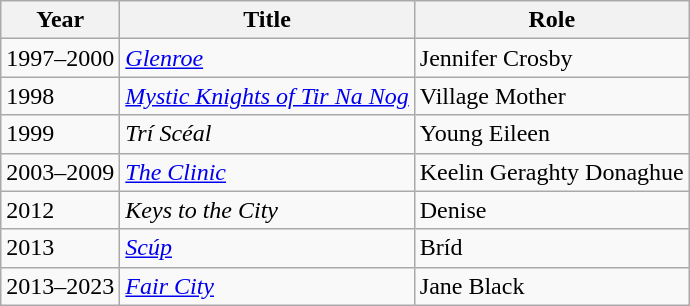<table class="wikitable sortable">
<tr>
<th>Year</th>
<th>Title</th>
<th>Role</th>
</tr>
<tr>
<td>1997–2000</td>
<td><em><a href='#'>Glenroe</a></em></td>
<td>Jennifer Crosby</td>
</tr>
<tr>
<td>1998</td>
<td><em><a href='#'>Mystic Knights of Tir Na Nog</a></em></td>
<td>Village Mother</td>
</tr>
<tr>
<td>1999</td>
<td><em>Trí Scéal</em></td>
<td>Young Eileen</td>
</tr>
<tr>
<td>2003–2009</td>
<td><em><a href='#'>The Clinic</a></em></td>
<td>Keelin Geraghty Donaghue</td>
</tr>
<tr>
<td>2012</td>
<td><em>Keys to the City</em></td>
<td>Denise</td>
</tr>
<tr>
<td>2013</td>
<td><em><a href='#'>Scúp</a></em></td>
<td>Bríd</td>
</tr>
<tr>
<td>2013–2023</td>
<td><em><a href='#'>Fair City</a></em></td>
<td>Jane Black</td>
</tr>
</table>
